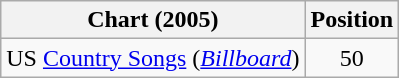<table class="wikitable sortable">
<tr>
<th scope="col">Chart (2005)</th>
<th scope="col">Position</th>
</tr>
<tr>
<td>US <a href='#'>Country Songs</a> (<em><a href='#'>Billboard</a></em>)</td>
<td align="center">50</td>
</tr>
</table>
